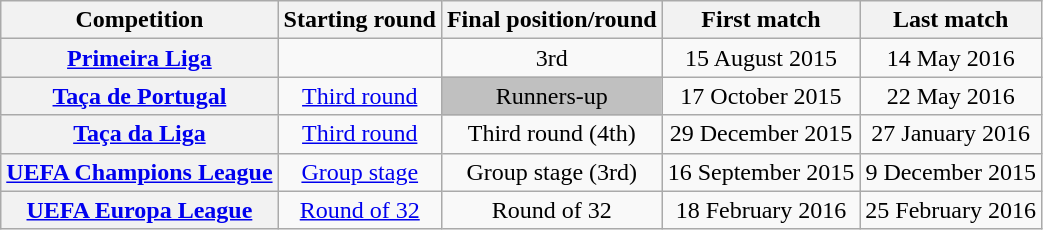<table class="wikitable plainrowheaders" style="text-align:center;">
<tr>
<th scope=col>Competition</th>
<th scope=col>Starting round</th>
<th scope=col>Final position/round</th>
<th scope=col>First match</th>
<th scope=col>Last match</th>
</tr>
<tr>
<th scope=row align=left><a href='#'>Primeira Liga</a></th>
<td></td>
<td>3rd</td>
<td>15 August 2015</td>
<td>14 May 2016</td>
</tr>
<tr>
<th scope=row align=left><a href='#'>Taça de Portugal</a></th>
<td><a href='#'>Third round</a></td>
<td style="background: silver">Runners-up</td>
<td>17 October 2015</td>
<td>22 May 2016</td>
</tr>
<tr>
<th scope=row align=left><a href='#'>Taça da Liga</a></th>
<td><a href='#'>Third round</a></td>
<td>Third round (4th)</td>
<td>29 December 2015</td>
<td>27 January 2016</td>
</tr>
<tr>
<th scope=row align=left><a href='#'>UEFA Champions League</a></th>
<td><a href='#'>Group stage</a></td>
<td>Group stage (3rd)</td>
<td>16 September 2015</td>
<td>9 December 2015</td>
</tr>
<tr>
<th scope=row align=left><a href='#'>UEFA Europa League</a></th>
<td><a href='#'>Round of 32</a></td>
<td>Round of 32</td>
<td>18 February 2016</td>
<td>25 February 2016</td>
</tr>
</table>
